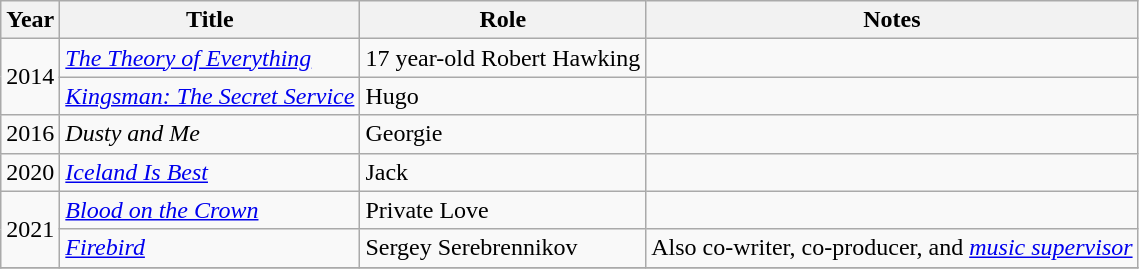<table class="wikitable">
<tr>
<th>Year</th>
<th>Title</th>
<th>Role</th>
<th>Notes</th>
</tr>
<tr>
<td rowspan="2">2014</td>
<td><em><a href='#'>The Theory of Everything</a></em></td>
<td>17 year-old Robert Hawking</td>
<td></td>
</tr>
<tr>
<td><em><a href='#'>Kingsman: The Secret Service</a></em></td>
<td>Hugo</td>
<td></td>
</tr>
<tr>
<td>2016</td>
<td><em>Dusty and Me</em></td>
<td>Georgie</td>
<td></td>
</tr>
<tr>
<td>2020</td>
<td><em><a href='#'>Iceland Is Best</a></em></td>
<td>Jack</td>
<td></td>
</tr>
<tr>
<td rowspan="2">2021</td>
<td><em><a href='#'>Blood on the Crown</a></em></td>
<td>Private Love</td>
<td></td>
</tr>
<tr>
<td><em><a href='#'>Firebird</a></em></td>
<td>Sergey Serebrennikov</td>
<td>Also co-writer, co-producer, and <em><a href='#'>music supervisor</a></em></td>
</tr>
<tr>
</tr>
</table>
